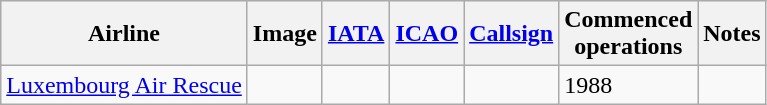<table class="wikitable sortable">
<tr valign="middle">
<th>Airline</th>
<th>Image</th>
<th><a href='#'>IATA</a></th>
<th><a href='#'>ICAO</a></th>
<th><a href='#'>Callsign</a></th>
<th>Commenced<br>operations</th>
<th>Notes</th>
</tr>
<tr>
<td><a href='#'>Luxembourg Air Rescue</a></td>
<td></td>
<td></td>
<td></td>
<td></td>
<td>1988</td>
<td></td>
</tr>
</table>
